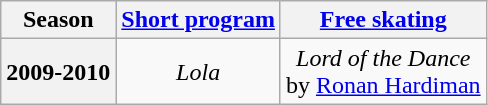<table class="wikitable" style="text-align:center">
<tr>
<th>Season</th>
<th><a href='#'>Short program</a></th>
<th><a href='#'>Free skating</a></th>
</tr>
<tr>
<th>2009-2010</th>
<td><em>Lola</em></td>
<td><em>Lord of the Dance</em> <br> by <a href='#'>Ronan Hardiman</a></td>
</tr>
</table>
